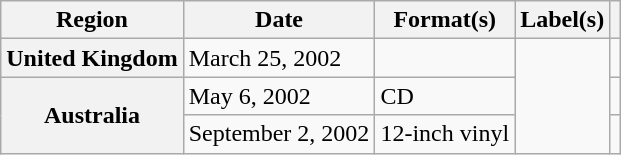<table class="wikitable plainrowheaders">
<tr>
<th scope="col">Region</th>
<th scope="col">Date</th>
<th scope="col">Format(s)</th>
<th scope="col">Label(s)</th>
<th scope="col"></th>
</tr>
<tr>
<th scope="row">United Kingdom</th>
<td>March 25, 2002</td>
<td></td>
<td rowspan="3"></td>
<td></td>
</tr>
<tr>
<th scope="row" rowspan="2">Australia</th>
<td>May 6, 2002</td>
<td>CD</td>
<td></td>
</tr>
<tr>
<td>September 2, 2002</td>
<td>12-inch vinyl</td>
<td></td>
</tr>
</table>
